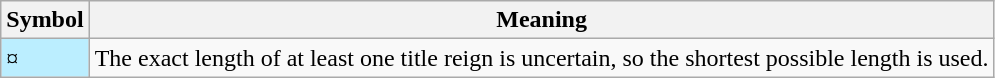<table class="wikitable">
<tr>
<th><strong>Symbol</strong></th>
<th><strong>Meaning</strong></th>
</tr>
<tr>
<td style="background-color:#bbeeff">¤</td>
<td>The exact length of at least one title reign is uncertain, so the shortest possible length is used.</td>
</tr>
</table>
